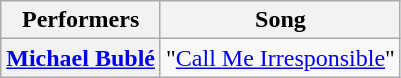<table class="wikitable unsortable" style="text-align:center;">
<tr>
<th scope="col">Performers</th>
<th scope="col">Song</th>
</tr>
<tr>
<th scope="row"><a href='#'>Michael Bublé</a></th>
<td>"<a href='#'>Call Me Irresponsible</a>"</td>
</tr>
</table>
